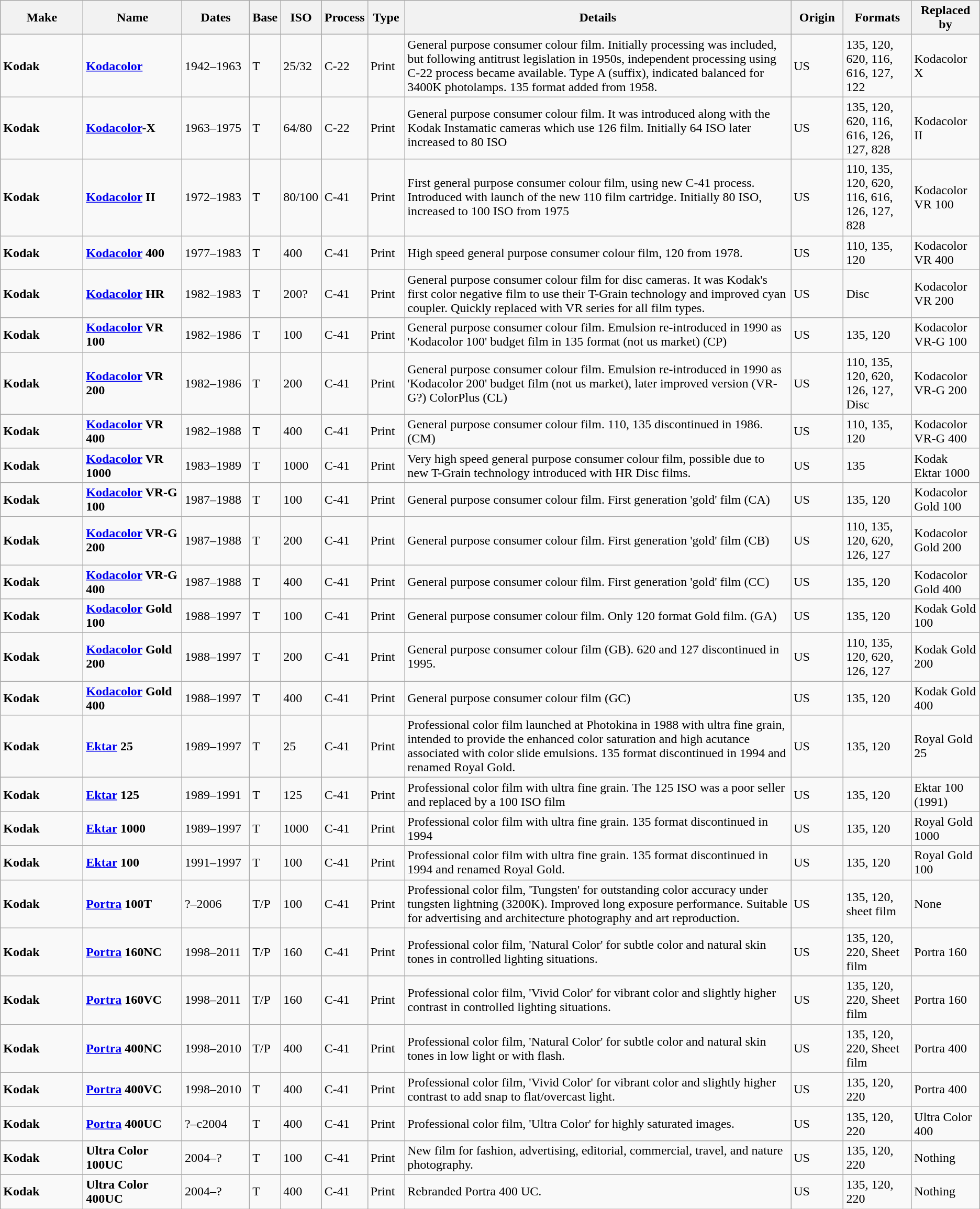<table class="wikitable">
<tr>
<th scope="col" style="width: 100px;">Make</th>
<th scope="col" style="width: 120px;">Name</th>
<th scope="col" style="width: 80px;">Dates</th>
<th scope="col" style="width: 30px;">Base</th>
<th scope="col" style="width: 45px;">ISO</th>
<th scope="col" style="width: 40px;">Process</th>
<th scope="col" style="width: 40px;">Type</th>
<th scope="col" style="width: 500px;">Details</th>
<th scope="col" style="width: 60px;">Origin</th>
<th scope="col" style="width: 80px;">Formats</th>
<th scope="col" style="width: 80px;">Replaced by</th>
</tr>
<tr>
<td><strong>Kodak</strong></td>
<td><strong><a href='#'>Kodacolor</a></strong></td>
<td>1942–1963</td>
<td>T</td>
<td>25/32</td>
<td>C-22</td>
<td>Print</td>
<td>General purpose consumer colour film. Initially processing was included, but following antitrust legislation in 1950s, independent processing using C-22 process became available. Type A (suffix), indicated balanced for 3400K photolamps. 135 format added from 1958.</td>
<td>US</td>
<td>135, 120, 620, 116, 616, 127, 122</td>
<td>Kodacolor X</td>
</tr>
<tr>
<td><strong>Kodak</strong></td>
<td><strong><a href='#'>Kodacolor</a>-X</strong></td>
<td>1963–1975</td>
<td>T</td>
<td>64/80</td>
<td>C-22</td>
<td>Print</td>
<td>General purpose consumer colour film. It was introduced along with the Kodak Instamatic cameras which use 126 film. Initially 64 ISO later increased to 80 ISO</td>
<td>US</td>
<td>135, 120, 620, 116, 616, 126, 127, 828</td>
<td>Kodacolor II</td>
</tr>
<tr>
<td><strong>Kodak</strong></td>
<td><strong><a href='#'>Kodacolor</a> II</strong></td>
<td>1972–1983</td>
<td>T</td>
<td>80/100</td>
<td>C-41</td>
<td>Print</td>
<td>First general purpose consumer colour film, using new C-41 process. Introduced with launch of the new 110 film cartridge. Initially 80 ISO, increased to 100 ISO from 1975</td>
<td>US</td>
<td>110, 135, 120, 620, 116, 616, 126, 127, 828</td>
<td>Kodacolor VR 100</td>
</tr>
<tr>
<td><strong>Kodak</strong></td>
<td><strong><a href='#'>Kodacolor</a> 400</strong></td>
<td>1977–1983</td>
<td>T</td>
<td>400</td>
<td>C-41</td>
<td>Print</td>
<td>High speed general purpose consumer colour film, 120 from 1978.</td>
<td>US</td>
<td>110, 135, 120</td>
<td>Kodacolor VR 400</td>
</tr>
<tr>
<td><strong>Kodak</strong></td>
<td><strong><a href='#'>Kodacolor</a> HR</strong></td>
<td>1982–1983</td>
<td>T</td>
<td>200?</td>
<td>C-41</td>
<td>Print</td>
<td>General purpose consumer colour film for disc cameras. It was Kodak's first color negative film to use their T-Grain technology and improved cyan coupler. Quickly replaced with VR series for all film types.</td>
<td>US</td>
<td>Disc</td>
<td>Kodacolor VR 200</td>
</tr>
<tr>
<td><strong>Kodak</strong></td>
<td><strong><a href='#'>Kodacolor</a> VR 100</strong></td>
<td>1982–1986</td>
<td>T</td>
<td>100</td>
<td>C-41</td>
<td>Print</td>
<td>General purpose consumer colour film. Emulsion re-introduced in 1990 as 'Kodacolor 100' budget film in 135 format (not us market) (CP)</td>
<td>US</td>
<td>135, 120</td>
<td>Kodacolor VR-G 100</td>
</tr>
<tr>
<td><strong>Kodak</strong></td>
<td><strong><a href='#'>Kodacolor</a> VR 200</strong></td>
<td>1982–1986</td>
<td>T</td>
<td>200</td>
<td>C-41</td>
<td>Print</td>
<td>General purpose consumer colour film. Emulsion re-introduced in 1990 as 'Kodacolor 200' budget film (not us market), later improved version (VR-G?) ColorPlus (CL)</td>
<td>US</td>
<td>110, 135, 120, 620, 126, 127, Disc</td>
<td>Kodacolor VR-G 200</td>
</tr>
<tr>
<td><strong>Kodak</strong></td>
<td><strong><a href='#'>Kodacolor</a> VR 400</strong></td>
<td>1982–1988</td>
<td>T</td>
<td>400</td>
<td>C-41</td>
<td>Print</td>
<td>General purpose consumer colour film. 110, 135 discontinued in 1986.(CM)</td>
<td>US</td>
<td>110, 135, 120</td>
<td>Kodacolor VR-G 400</td>
</tr>
<tr>
<td><strong>Kodak</strong></td>
<td><strong><a href='#'>Kodacolor</a> VR 1000</strong></td>
<td>1983–1989</td>
<td>T</td>
<td>1000</td>
<td>C-41</td>
<td>Print</td>
<td>Very high speed general purpose consumer colour film, possible due to new T-Grain technology introduced with HR Disc films.</td>
<td>US</td>
<td>135</td>
<td>Kodak Ektar 1000</td>
</tr>
<tr>
<td><strong>Kodak</strong></td>
<td><strong><a href='#'>Kodacolor</a> VR-G 100</strong></td>
<td>1987–1988</td>
<td>T</td>
<td>100</td>
<td>C-41</td>
<td>Print</td>
<td>General purpose consumer colour film. First generation 'gold' film (CA)</td>
<td>US</td>
<td>135, 120</td>
<td>Kodacolor Gold 100</td>
</tr>
<tr>
<td><strong>Kodak</strong></td>
<td><strong><a href='#'>Kodacolor</a> VR-G 200</strong></td>
<td>1987–1988</td>
<td>T</td>
<td>200</td>
<td>C-41</td>
<td>Print</td>
<td>General purpose consumer colour film. First generation 'gold' film (CB)</td>
<td>US</td>
<td>110, 135, 120, 620, 126, 127</td>
<td>Kodacolor Gold 200</td>
</tr>
<tr>
<td><strong>Kodak</strong></td>
<td><strong><a href='#'>Kodacolor</a> VR-G 400</strong></td>
<td>1987–1988</td>
<td>T</td>
<td>400</td>
<td>C-41</td>
<td>Print</td>
<td>General purpose consumer colour film. First generation 'gold' film (CC)</td>
<td>US</td>
<td>135, 120</td>
<td>Kodacolor Gold 400</td>
</tr>
<tr>
<td><strong>Kodak</strong></td>
<td><strong><a href='#'>Kodacolor</a> Gold 100</strong></td>
<td>1988–1997</td>
<td>T</td>
<td>100</td>
<td>C-41</td>
<td>Print</td>
<td>General purpose consumer colour film. Only 120 format Gold film. (GA)</td>
<td>US</td>
<td>135, 120</td>
<td>Kodak Gold 100</td>
</tr>
<tr>
<td><strong>Kodak</strong></td>
<td><strong><a href='#'>Kodacolor</a> Gold 200</strong></td>
<td>1988–1997</td>
<td>T</td>
<td>200</td>
<td>C-41</td>
<td>Print</td>
<td>General purpose consumer colour film (GB). 620 and 127 discontinued in 1995.</td>
<td>US</td>
<td>110, 135, 120, 620, 126, 127</td>
<td>Kodak Gold 200</td>
</tr>
<tr>
<td><strong>Kodak</strong></td>
<td><strong><a href='#'>Kodacolor</a> Gold 400</strong></td>
<td>1988–1997</td>
<td>T</td>
<td>400</td>
<td>C-41</td>
<td>Print</td>
<td>General purpose consumer colour film (GC)</td>
<td>US</td>
<td>135, 120</td>
<td>Kodak Gold 400</td>
</tr>
<tr>
<td><strong>Kodak</strong></td>
<td><strong><a href='#'>Ektar</a> 25</strong></td>
<td>1989–1997</td>
<td>T</td>
<td>25</td>
<td>C-41</td>
<td>Print</td>
<td>Professional color film launched at Photokina in 1988 with ultra fine grain, intended to provide the enhanced color saturation and high acutance associated with color slide emulsions. 135 format discontinued in 1994 and renamed Royal Gold.</td>
<td>US</td>
<td>135, 120</td>
<td>Royal Gold 25</td>
</tr>
<tr>
<td><strong>Kodak</strong></td>
<td><strong><a href='#'>Ektar</a> 125</strong></td>
<td>1989–1991</td>
<td>T</td>
<td>125</td>
<td>C-41</td>
<td>Print</td>
<td>Professional color film with ultra fine grain. The 125 ISO was a poor seller and replaced by a 100 ISO film</td>
<td>US</td>
<td>135, 120</td>
<td>Ektar 100 (1991)</td>
</tr>
<tr>
<td><strong>Kodak</strong></td>
<td><strong><a href='#'>Ektar</a> 1000</strong></td>
<td>1989–1997</td>
<td>T</td>
<td>1000</td>
<td>C-41</td>
<td>Print</td>
<td>Professional color film with ultra fine grain. 135 format discontinued in 1994</td>
<td>US</td>
<td>135, 120</td>
<td>Royal Gold 1000</td>
</tr>
<tr>
<td><strong>Kodak</strong></td>
<td><strong><a href='#'>Ektar</a> 100</strong></td>
<td>1991–1997</td>
<td>T</td>
<td>100</td>
<td>C-41</td>
<td>Print</td>
<td>Professional color film with ultra fine grain. 135 format discontinued in 1994 and renamed Royal Gold.</td>
<td>US</td>
<td>135, 120</td>
<td>Royal Gold 100</td>
</tr>
<tr>
<td><strong>Kodak</strong></td>
<td><strong><a href='#'>Portra</a> 100T</strong></td>
<td>?–2006</td>
<td>T/P</td>
<td>100</td>
<td>C-41</td>
<td>Print</td>
<td>Professional color film, 'Tungsten' for outstanding color accuracy under tungsten lightning (3200K). Improved long exposure performance. Suitable for advertising and architecture photography and art reproduction.</td>
<td>US</td>
<td>135, 120, sheet film</td>
<td>None</td>
</tr>
<tr>
<td><strong>Kodak</strong></td>
<td><strong><a href='#'>Portra</a> 160NC</strong></td>
<td>1998–2011</td>
<td>T/P</td>
<td>160</td>
<td>C-41</td>
<td>Print</td>
<td>Professional color film, 'Natural Color' for subtle color and natural skin tones in controlled lighting situations.</td>
<td>US</td>
<td>135, 120, 220, Sheet film</td>
<td>Portra 160</td>
</tr>
<tr>
<td><strong>Kodak</strong></td>
<td><strong><a href='#'>Portra</a> 160VC</strong></td>
<td>1998–2011</td>
<td>T/P</td>
<td>160</td>
<td>C-41</td>
<td>Print</td>
<td>Professional color film, 'Vivid Color' for vibrant color and slightly higher contrast in controlled lighting situations.</td>
<td>US</td>
<td>135, 120, 220, Sheet film</td>
<td>Portra 160</td>
</tr>
<tr>
<td><strong>Kodak</strong></td>
<td><strong><a href='#'>Portra</a> 400NC</strong></td>
<td>1998–2010</td>
<td>T/P</td>
<td>400</td>
<td>C-41</td>
<td>Print</td>
<td>Professional color film, 'Natural Color' for subtle color and natural skin tones in low light or with flash.</td>
<td>US</td>
<td>135, 120, 220, Sheet film</td>
<td>Portra 400</td>
</tr>
<tr>
<td><strong>Kodak</strong></td>
<td><strong><a href='#'>Portra</a> 400VC</strong></td>
<td>1998–2010</td>
<td>T</td>
<td>400</td>
<td>C-41</td>
<td>Print</td>
<td>Professional color film, 'Vivid Color' for vibrant color and slightly higher contrast to add snap to flat/overcast light.</td>
<td>US</td>
<td>135, 120, 220</td>
<td>Portra 400</td>
</tr>
<tr>
<td><strong>Kodak</strong></td>
<td><strong><a href='#'>Portra</a> 400UC</strong></td>
<td>?–c2004</td>
<td>T</td>
<td>400</td>
<td>C-41</td>
<td>Print</td>
<td>Professional color film, 'Ultra Color' for highly saturated images.</td>
<td>US</td>
<td>135, 120, 220</td>
<td>Ultra Color 400</td>
</tr>
<tr>
<td><strong>Kodak</strong></td>
<td><strong>Ultra Color 100UC</strong></td>
<td>2004–?</td>
<td>T</td>
<td>100</td>
<td>C-41</td>
<td>Print</td>
<td>New film for fashion, advertising, editorial, commercial, travel, and nature photography.</td>
<td>US</td>
<td>135, 120, 220</td>
<td>Nothing</td>
</tr>
<tr>
<td><strong>Kodak</strong></td>
<td><strong>Ultra Color 400UC</strong></td>
<td>2004–?</td>
<td>T</td>
<td>400</td>
<td>C-41</td>
<td>Print</td>
<td>Rebranded Portra 400 UC.</td>
<td>US</td>
<td>135, 120, 220</td>
<td>Nothing</td>
</tr>
</table>
